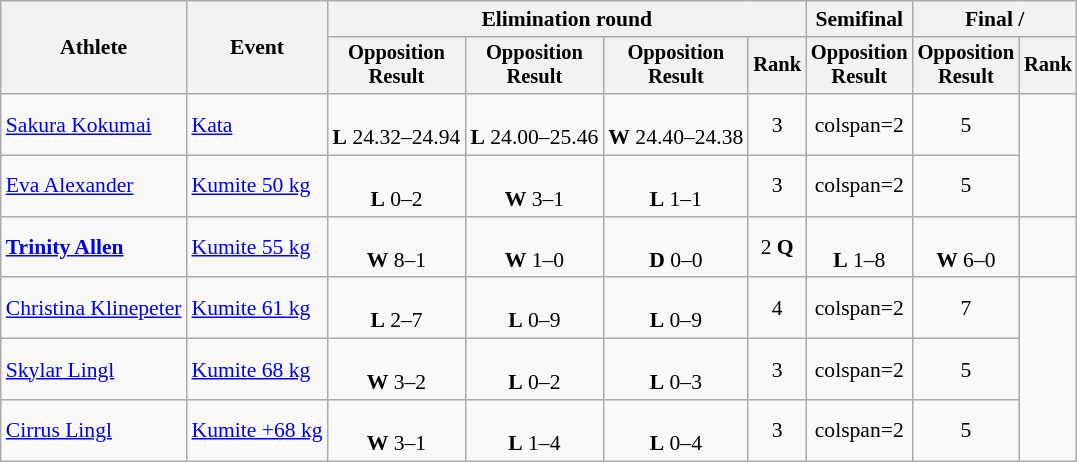<table class=wikitable style=font-size:90%;text-align:center>
<tr>
<th rowspan=2>Athlete</th>
<th rowspan=2>Event</th>
<th colspan=4>Elimination round</th>
<th>Semifinal</th>
<th colspan=2>Final / </th>
</tr>
<tr style=font-size:95%>
<th>Opposition<br>Result</th>
<th>Opposition<br>Result</th>
<th>Opposition<br>Result</th>
<th>Rank</th>
<th>Opposition<br>Result</th>
<th>Opposition<br>Result</th>
<th>Rank</th>
</tr>
<tr>
<td align=left><a href='#'>Sakura Kokumai</a></td>
<td align=left><a href='#'>Kata</a></td>
<td><br><strong>L</strong> 24.32–24.94</td>
<td><br><strong>L</strong> 24.00–25.46</td>
<td><br><strong>W</strong> 24.40–24.38</td>
<td>3</td>
<td>colspan=2 </td>
<td>5</td>
</tr>
<tr>
<td align=left><a href='#'>Eva Alexander</a></td>
<td align=left><a href='#'>Kumite 50 kg</a></td>
<td><br><strong>L</strong> 0–2</td>
<td><br><strong>W</strong> 3–1</td>
<td><br><strong>L</strong> 1–1</td>
<td>3</td>
<td>colspan=2 </td>
<td>5</td>
</tr>
<tr>
<td align=left><strong><a href='#'>Trinity Allen</a></strong></td>
<td align=left><a href='#'>Kumite 55 kg</a></td>
<td><br><strong>W</strong> 8–1</td>
<td><br><strong>W</strong> 1–0</td>
<td><br><strong>D</strong> 0–0</td>
<td>2 <strong>Q</strong></td>
<td><br><strong>L</strong> 1–8</td>
<td><br><strong>W</strong> 6–0</td>
<td></td>
</tr>
<tr>
<td align=left><a href='#'>Christina Klinepeter</a></td>
<td align=left><a href='#'>Kumite 61 kg</a></td>
<td><br><strong>L</strong> 2–7</td>
<td><br><strong>L</strong> 0–9</td>
<td><br><strong>L</strong> 0–9</td>
<td>4</td>
<td>colspan=2 </td>
<td>7</td>
</tr>
<tr>
<td align=left><a href='#'>Skylar Lingl</a></td>
<td align=left><a href='#'>Kumite 68 kg</a></td>
<td><br><strong>W</strong> 3–2</td>
<td><br><strong>L</strong> 0–2</td>
<td><br><strong>L</strong> 0–3</td>
<td>3</td>
<td>colspan=2 </td>
<td>5</td>
</tr>
<tr>
<td align=left><a href='#'>Cirrus Lingl</a></td>
<td align=left><a href='#'>Kumite +68 kg</a></td>
<td><br><strong>W</strong> 3–1</td>
<td><br><strong>L</strong> 1–4</td>
<td><br><strong>L</strong> 0–4</td>
<td>3</td>
<td>colspan=2 </td>
<td>5</td>
</tr>
</table>
